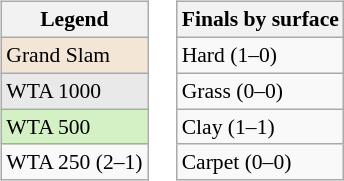<table>
<tr>
<td><br><table class="wikitable" style="font-size:90%;">
<tr>
<th>Legend</th>
</tr>
<tr style="background:#f3e6d7;">
<td>Grand Slam</td>
</tr>
<tr style="background:#e9e9e9;">
<td>WTA 1000</td>
</tr>
<tr style="background:#d4f1c5;">
<td>WTA 500</td>
</tr>
<tr>
<td>WTA 250 (2–1)</td>
</tr>
</table>
</td>
<td><br><table class="wikitable" style="font-size:90%;">
<tr>
<th>Finals by surface</th>
</tr>
<tr>
<td>Hard (1–0)</td>
</tr>
<tr>
<td>Grass (0–0)</td>
</tr>
<tr>
<td>Clay (1–1)</td>
</tr>
<tr>
<td>Carpet (0–0)</td>
</tr>
</table>
</td>
</tr>
</table>
